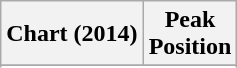<table class="wikitable sortable plainrowheaders" style="text-align:center;">
<tr>
<th scope="col">Chart (2014)</th>
<th scope="col">Peak<br>Position</th>
</tr>
<tr>
</tr>
<tr>
</tr>
<tr>
</tr>
<tr>
</tr>
<tr>
</tr>
<tr>
</tr>
<tr>
</tr>
<tr>
</tr>
<tr>
</tr>
</table>
